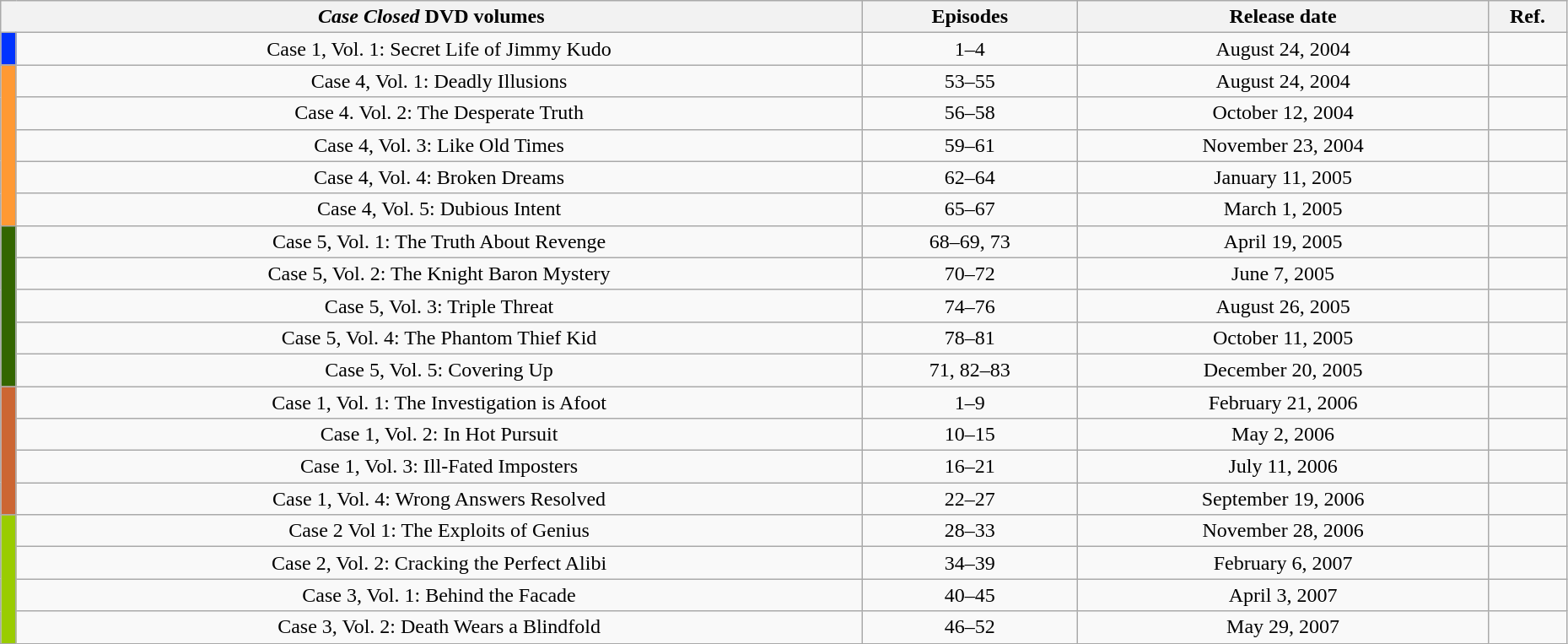<table class="wikitable" style="text-align: center; width: 98%;">
<tr>
<th colspan="2"><em>Case Closed</em> DVD volumes</th>
<th>Episodes</th>
<th>Release date</th>
<th width="5%">Ref.</th>
</tr>
<tr>
<td rowspan="1" width="1%" style="background: #0033FF;"></td>
<td>Case 1, Vol. 1: Secret Life of Jimmy Kudo</td>
<td>1–4</td>
<td>August 24, 2004</td>
<td></td>
</tr>
<tr>
<td rowspan="5" width="1%" style="background: #FF9933;"></td>
<td>Case 4, Vol. 1: Deadly Illusions</td>
<td>53–55</td>
<td>August 24, 2004</td>
<td></td>
</tr>
<tr>
<td>Case 4. Vol. 2: The Desperate Truth</td>
<td>56–58</td>
<td>October 12, 2004</td>
<td></td>
</tr>
<tr>
<td>Case 4, Vol. 3: Like Old Times</td>
<td>59–61</td>
<td>November 23, 2004</td>
<td></td>
</tr>
<tr>
<td>Case 4, Vol. 4: Broken Dreams</td>
<td>62–64</td>
<td>January 11, 2005</td>
<td></td>
</tr>
<tr>
<td>Case 4, Vol. 5: Dubious Intent</td>
<td>65–67</td>
<td>March 1, 2005</td>
<td></td>
</tr>
<tr>
<td rowspan="5" width="1%" style="background: #336600;"></td>
<td>Case 5, Vol. 1: The Truth About Revenge</td>
<td>68–69, 73</td>
<td>April 19, 2005</td>
<td></td>
</tr>
<tr>
<td>Case 5, Vol. 2: The Knight Baron Mystery</td>
<td>70–72</td>
<td>June 7, 2005</td>
<td></td>
</tr>
<tr>
<td>Case 5, Vol. 3: Triple Threat</td>
<td>74–76</td>
<td>August 26, 2005</td>
<td></td>
</tr>
<tr>
<td>Case 5, Vol. 4: The Phantom Thief Kid</td>
<td>78–81</td>
<td>October 11, 2005</td>
<td></td>
</tr>
<tr>
<td>Case 5, Vol. 5: Covering Up</td>
<td>71, 82–83</td>
<td>December 20, 2005</td>
<td></td>
</tr>
<tr>
<td rowspan="4" width="1%" style="background: #CC6633;"></td>
<td>Case 1, Vol. 1: The Investigation is Afoot</td>
<td>1–9</td>
<td>February 21, 2006</td>
<td></td>
</tr>
<tr>
<td>Case 1, Vol. 2: In Hot Pursuit</td>
<td>10–15</td>
<td>May 2, 2006</td>
<td></td>
</tr>
<tr>
<td>Case 1, Vol. 3: Ill-Fated Imposters</td>
<td>16–21</td>
<td>July 11, 2006</td>
<td></td>
</tr>
<tr>
<td>Case 1, Vol. 4: Wrong Answers Resolved</td>
<td>22–27</td>
<td>September 19, 2006</td>
<td></td>
</tr>
<tr>
<td rowspan="4" width="1%" style="background: #99CC00;"></td>
<td>Case 2 Vol 1: The Exploits of Genius</td>
<td>28–33</td>
<td>November 28, 2006</td>
<td></td>
</tr>
<tr>
<td>Case 2, Vol. 2: Cracking the Perfect Alibi</td>
<td>34–39</td>
<td>February 6, 2007</td>
<td></td>
</tr>
<tr>
<td>Case 3, Vol. 1: Behind the Facade</td>
<td>40–45</td>
<td>April 3, 2007</td>
<td></td>
</tr>
<tr>
<td>Case 3, Vol. 2: Death Wears a Blindfold</td>
<td>46–52</td>
<td>May 29, 2007</td>
<td></td>
</tr>
</table>
